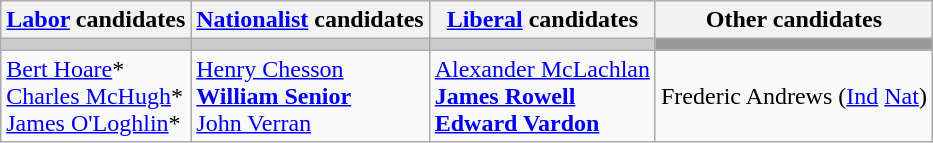<table class="wikitable">
<tr>
<th><a href='#'>Labor</a> candidates</th>
<th><a href='#'>Nationalist</a> candidates</th>
<th><a href='#'>Liberal</a> candidates</th>
<th>Other candidates</th>
</tr>
<tr bgcolor="#cccccc">
<td></td>
<td></td>
<td></td>
<td bgcolor="#999999"></td>
</tr>
<tr>
<td><a href='#'>Bert Hoare</a>*<br><a href='#'>Charles McHugh</a>*<br><a href='#'>James O'Loghlin</a>*</td>
<td><a href='#'>Henry Chesson</a><br><strong><a href='#'>William Senior</a></strong><br><a href='#'>John Verran</a></td>
<td><a href='#'>Alexander McLachlan</a><br><strong><a href='#'>James Rowell</a></strong><br><strong><a href='#'>Edward Vardon</a></strong></td>
<td>Frederic Andrews (<a href='#'>Ind</a> <a href='#'>Nat</a>)</td>
</tr>
</table>
